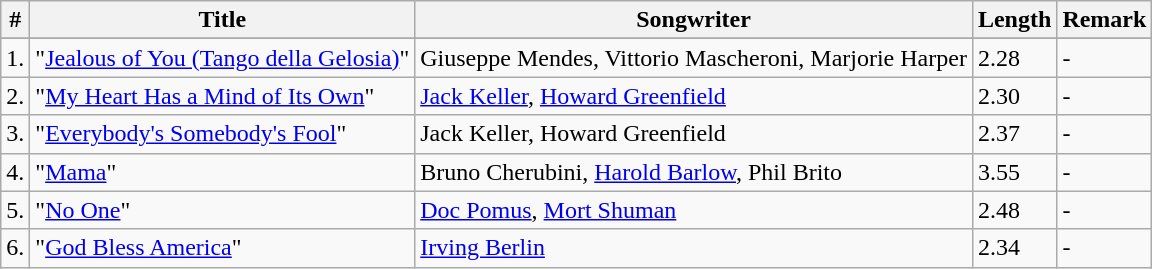<table class="wikitable">
<tr>
<th>#</th>
<th>Title</th>
<th>Songwriter</th>
<th>Length</th>
<th>Remark</th>
</tr>
<tr bgcolor="#ebf5ff">
</tr>
<tr>
<td>1.</td>
<td>"<a href='#'>Jealous of You (Tango della Gelosia)</a>"</td>
<td>Giuseppe Mendes, Vittorio Mascheroni, Marjorie Harper</td>
<td>2.28</td>
<td>-</td>
</tr>
<tr>
<td>2.</td>
<td>"<a href='#'>My Heart Has a Mind of Its Own</a>"</td>
<td><a href='#'>Jack Keller</a>, <a href='#'>Howard Greenfield</a></td>
<td>2.30</td>
<td>-</td>
</tr>
<tr>
<td>3.</td>
<td>"<a href='#'>Everybody's Somebody's Fool</a>"</td>
<td>Jack Keller, Howard Greenfield</td>
<td>2.37</td>
<td>-</td>
</tr>
<tr>
<td>4.</td>
<td>"<a href='#'>Mama</a>"</td>
<td>Bruno Cherubini, <a href='#'>Harold Barlow</a>, Phil Brito</td>
<td>3.55</td>
<td>-</td>
</tr>
<tr>
<td>5.</td>
<td>"<a href='#'>No One</a>"</td>
<td><a href='#'>Doc Pomus</a>, <a href='#'>Mort Shuman</a></td>
<td>2.48</td>
<td>-</td>
</tr>
<tr>
<td>6.</td>
<td>"<a href='#'>God Bless America</a>"</td>
<td><a href='#'>Irving Berlin</a></td>
<td>2.34</td>
<td>-</td>
</tr>
</table>
